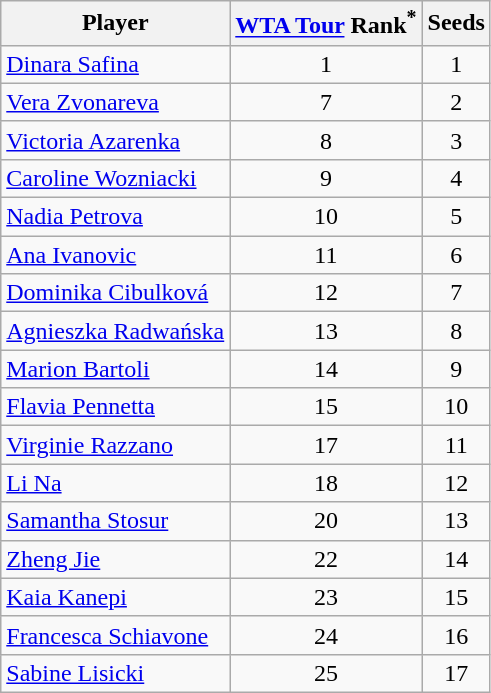<table class="sortable wikitable">
<tr>
<th>Player</th>
<th><a href='#'>WTA Tour</a> Rank<sup>*</sup></th>
<th>Seeds</th>
</tr>
<tr>
<td> <a href='#'>Dinara Safina</a></td>
<td align="center">1</td>
<td align="center">1</td>
</tr>
<tr>
<td> <a href='#'>Vera Zvonareva</a></td>
<td align="center">7</td>
<td align="center">2</td>
</tr>
<tr>
<td> <a href='#'>Victoria Azarenka</a></td>
<td align="center">8</td>
<td align="center">3</td>
</tr>
<tr>
<td> <a href='#'>Caroline Wozniacki</a></td>
<td align="center">9</td>
<td align="center">4</td>
</tr>
<tr>
<td> <a href='#'>Nadia Petrova</a></td>
<td align="center">10</td>
<td align="center">5</td>
</tr>
<tr>
<td> <a href='#'>Ana Ivanovic</a></td>
<td align="center">11</td>
<td align="center">6</td>
</tr>
<tr>
<td> <a href='#'>Dominika Cibulková</a></td>
<td align="center">12</td>
<td align="center">7</td>
</tr>
<tr>
<td> <a href='#'>Agnieszka Radwańska</a></td>
<td align="center">13</td>
<td align="center">8</td>
</tr>
<tr>
<td> <a href='#'>Marion Bartoli</a></td>
<td align="center">14</td>
<td align="center">9</td>
</tr>
<tr>
<td> <a href='#'>Flavia Pennetta</a></td>
<td align="center">15</td>
<td align="center">10</td>
</tr>
<tr>
<td> <a href='#'>Virginie Razzano</a></td>
<td align="center">17</td>
<td align="center">11</td>
</tr>
<tr>
<td> <a href='#'>Li Na</a></td>
<td align="center">18</td>
<td align="center">12</td>
</tr>
<tr>
<td> <a href='#'>Samantha Stosur</a></td>
<td align="center">20</td>
<td align="center">13</td>
</tr>
<tr>
<td> <a href='#'>Zheng Jie</a></td>
<td align="center">22</td>
<td align="center">14</td>
</tr>
<tr>
<td> <a href='#'>Kaia Kanepi</a></td>
<td align="center">23</td>
<td align="center">15</td>
</tr>
<tr>
<td> <a href='#'>Francesca Schiavone</a></td>
<td align="center">24</td>
<td align="center">16</td>
</tr>
<tr>
<td> <a href='#'>Sabine Lisicki</a></td>
<td align="center">25</td>
<td align="center">17</td>
</tr>
</table>
